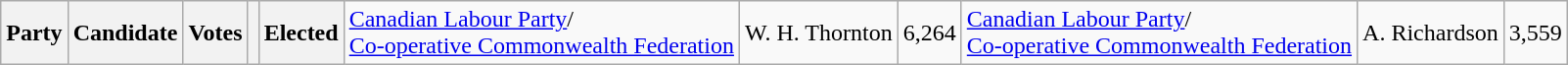<table class="wikitable">
<tr>
<th colspan="2">Party</th>
<th>Candidate</th>
<th>Votes</th>
<th></th>
<th>Elected<br>



</th>
<td rowspan="2"><a href='#'>Canadian Labour Party</a>/<br><a href='#'>Co-operative Commonwealth Federation</a></td>
<td rowspan="2">W. H. Thornton</td>
<td rowspan="2" align="right">6,264<br>

</td>
<td rowspan="2"><a href='#'>Canadian Labour Party</a>/<br><a href='#'>Co-operative Commonwealth Federation</a></td>
<td rowspan="2">A. Richardson</td>
<td rowspan="2" align="right">3,559<br></td>
</tr>
</table>
